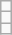<table class="wikitable">
<tr>
<td></td>
</tr>
<tr>
<td></td>
</tr>
<tr>
<td></td>
</tr>
</table>
